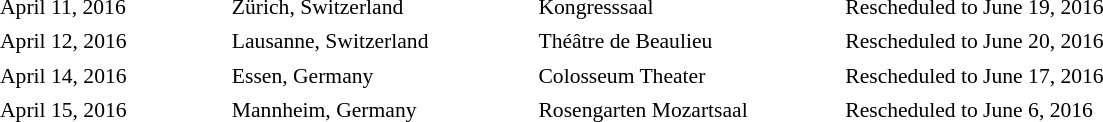<table cellpadding="2" style="border:0 solid darkgrey; font-size:90%">
<tr>
<th style="width:150px;"></th>
<th style="width:200px;"></th>
<th style="width:200px;"></th>
<th style="width:700px;"></th>
</tr>
<tr border="0">
</tr>
<tr>
<td>April 11, 2016</td>
<td>Zürich, Switzerland</td>
<td>Kongresssaal</td>
<td>Rescheduled to June 19, 2016</td>
</tr>
<tr>
<td>April 12, 2016</td>
<td>Lausanne, Switzerland</td>
<td>Théâtre de Beaulieu</td>
<td>Rescheduled to June 20, 2016</td>
</tr>
<tr>
<td>April 14, 2016</td>
<td>Essen, Germany</td>
<td>Colosseum Theater</td>
<td>Rescheduled to June 17, 2016</td>
</tr>
<tr>
<td>April 15, 2016</td>
<td>Mannheim, Germany</td>
<td>Rosengarten Mozartsaal</td>
<td>Rescheduled to June 6, 2016</td>
</tr>
<tr>
</tr>
</table>
